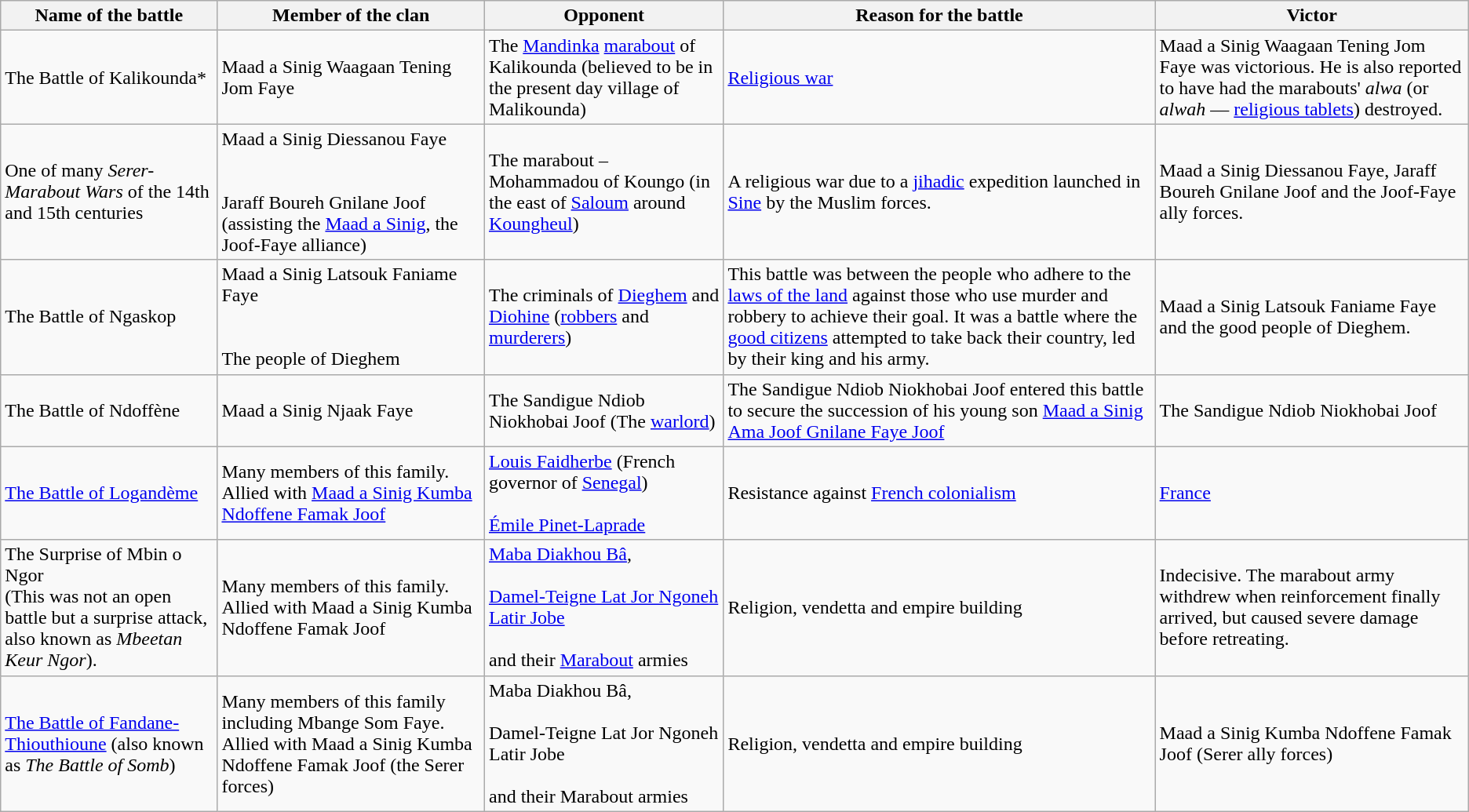<table class="wikitable">
<tr>
<th>Name of the battle</th>
<th>Member of the clan</th>
<th>Opponent</th>
<th>Reason for the battle</th>
<th>Victor</th>
</tr>
<tr>
<td>The Battle of Kalikounda*</td>
<td>Maad a Sinig Waagaan Tening Jom Faye</td>
<td>The <a href='#'>Mandinka</a> <a href='#'>marabout</a> of Kalikounda (believed to be in the present day village of Malikounda)</td>
<td><a href='#'>Religious war</a></td>
<td>Maad a Sinig Waagaan Tening Jom Faye was victorious. He is also reported to have had the marabouts' <em>alwa</em> (or <em>alwah</em> — <a href='#'>religious tablets</a>) destroyed.</td>
</tr>
<tr>
<td>One of many <em>Serer-Marabout Wars</em> of the 14th and 15th centuries</td>
<td>Maad a Sinig Diessanou Faye <br><br> <br>Jaraff Boureh Gnilane Joof (assisting the <a href='#'>Maad a Sinig</a>, the Joof-Faye alliance)</td>
<td>The marabout – Mohammadou of Koungo (in the east of <a href='#'>Saloum</a> around <a href='#'>Koungheul</a>)</td>
<td>A religious war due to a <a href='#'>jihadic</a> expedition launched in <a href='#'>Sine</a> by the Muslim forces.</td>
<td>Maad a Sinig Diessanou Faye, Jaraff Boureh Gnilane Joof and the Joof-Faye ally forces.</td>
</tr>
<tr>
<td>The Battle of Ngaskop</td>
<td>Maad a Sinig Latsouk Faniame Faye<br><br><br> The people of Dieghem</td>
<td>The criminals of <a href='#'>Dieghem</a> and <a href='#'>Diohine</a> (<a href='#'>robbers</a> and <a href='#'>murderers</a>)</td>
<td>This battle was between the people who adhere to the <a href='#'>laws of the land</a> against those who use murder and robbery to achieve their goal. It was a battle where the <a href='#'>good citizens</a> attempted to take back their country, led by their king and his army.</td>
<td>Maad a Sinig Latsouk Faniame Faye and the good people of Dieghem.</td>
</tr>
<tr>
<td>The Battle of Ndoffène</td>
<td>Maad a Sinig Njaak Faye</td>
<td>The Sandigue Ndiob Niokhobai Joof (The <a href='#'>warlord</a>)</td>
<td>The Sandigue Ndiob Niokhobai Joof entered this battle to secure the succession of his young son <a href='#'>Maad a Sinig Ama Joof Gnilane Faye Joof</a></td>
<td>The Sandigue Ndiob Niokhobai Joof</td>
</tr>
<tr>
<td><a href='#'>The Battle of Logandème</a></td>
<td>Many members of this family. Allied with <a href='#'>Maad a Sinig Kumba Ndoffene Famak Joof</a></td>
<td><a href='#'>Louis Faidherbe</a> (French governor of <a href='#'>Senegal</a>) <br><br><a href='#'>Émile Pinet-Laprade</a></td>
<td>Resistance against <a href='#'>French colonialism</a></td>
<td><a href='#'>France</a></td>
</tr>
<tr>
<td>The Surprise of Mbin o Ngor <br>(This was not an open battle but a surprise attack, also known as <em>Mbeetan Keur Ngor</em>).</td>
<td>Many members of this family. Allied with Maad a Sinig Kumba Ndoffene Famak Joof</td>
<td><a href='#'>Maba Diakhou Bâ</a>, <br><br><a href='#'>Damel-Teigne Lat Jor Ngoneh Latir Jobe</a><br> <br>and their <a href='#'>Marabout</a> armies</td>
<td>Religion, vendetta and empire building</td>
<td>Indecisive. The marabout army withdrew when reinforcement finally arrived, but caused severe damage before retreating.</td>
</tr>
<tr>
<td><a href='#'>The Battle of Fandane-Thiouthioune</a> (also known as <em>The Battle of Somb</em>)</td>
<td>Many members of this family including Mbange Som Faye. Allied with Maad a Sinig Kumba Ndoffene Famak Joof (the Serer forces)</td>
<td>Maba Diakhou Bâ,<br> <br>Damel-Teigne Lat Jor Ngoneh Latir Jobe<br> <br>and their Marabout armies</td>
<td>Religion, vendetta and empire building</td>
<td>Maad a Sinig Kumba Ndoffene Famak Joof (Serer ally forces)</td>
</tr>
</table>
